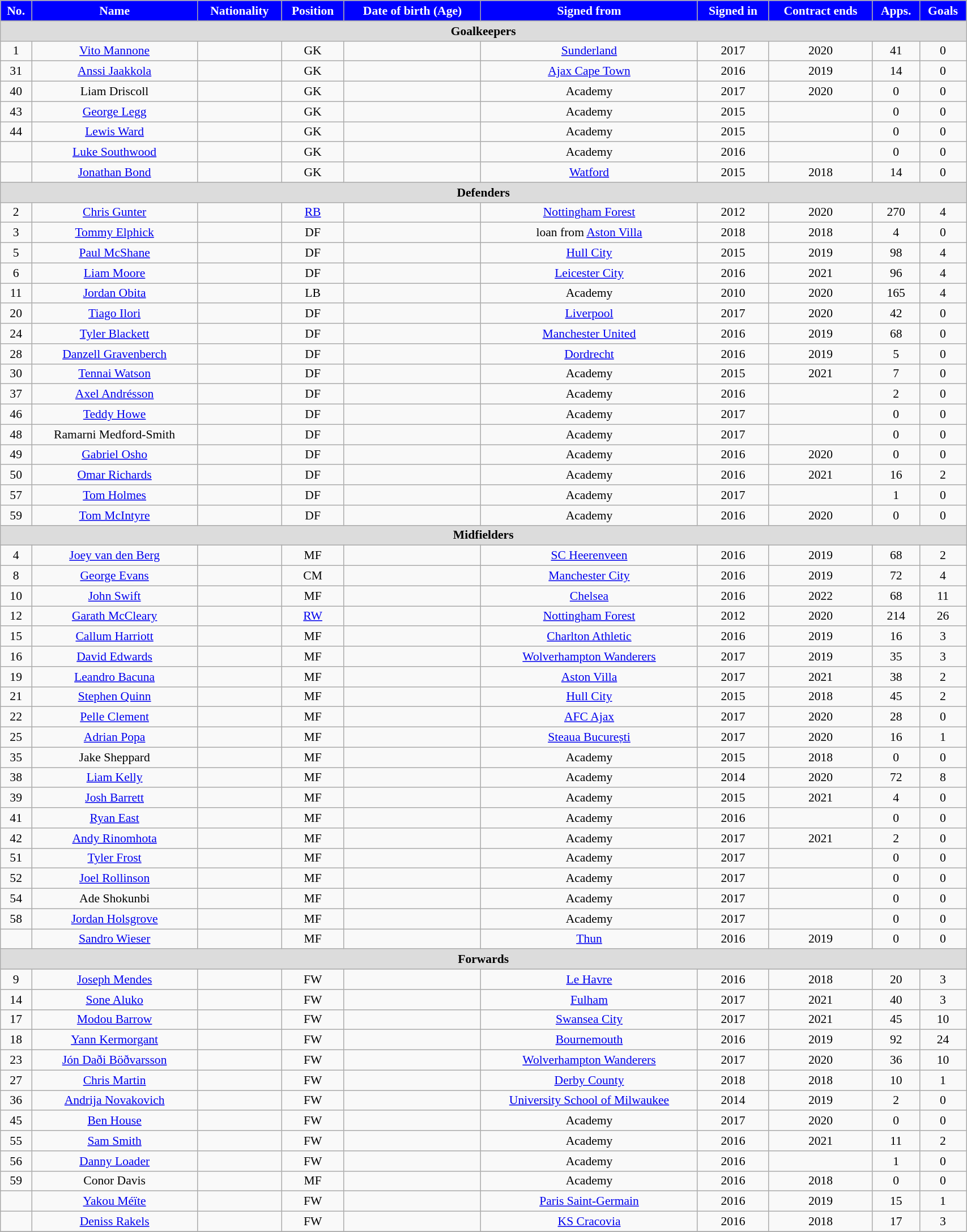<table class="wikitable"  style="text-align:center; font-size:90%; width:90%;">
<tr>
<th style="background:#00f; color:white; text-align:center;">No.</th>
<th style="background:#00f; color:white; text-align:center;">Name</th>
<th style="background:#00f; color:white; text-align:center;">Nationality</th>
<th style="background:#00f; color:white; text-align:center;">Position</th>
<th style="background:#00f; color:white; text-align:center;">Date of birth (Age)</th>
<th style="background:#00f; color:white; text-align:center;">Signed from</th>
<th style="background:#00f; color:white; text-align:center;">Signed in</th>
<th style="background:#00f; color:white; text-align:center;">Contract ends</th>
<th style="background:#00f; color:white; text-align:center;">Apps.</th>
<th style="background:#00f; color:white; text-align:center;">Goals</th>
</tr>
<tr>
<th colspan="11"  style="background:#dcdcdc; text-align:center;">Goalkeepers</th>
</tr>
<tr>
<td>1</td>
<td><a href='#'>Vito Mannone</a></td>
<td></td>
<td>GK</td>
<td></td>
<td><a href='#'>Sunderland</a></td>
<td>2017</td>
<td>2020</td>
<td>41</td>
<td>0</td>
</tr>
<tr>
<td>31</td>
<td><a href='#'>Anssi Jaakkola</a></td>
<td></td>
<td>GK</td>
<td></td>
<td><a href='#'>Ajax Cape Town</a></td>
<td>2016</td>
<td>2019</td>
<td>14</td>
<td>0</td>
</tr>
<tr>
<td>40</td>
<td>Liam Driscoll</td>
<td></td>
<td>GK</td>
<td></td>
<td>Academy</td>
<td>2017</td>
<td>2020</td>
<td>0</td>
<td>0</td>
</tr>
<tr>
<td>43</td>
<td><a href='#'>George Legg</a></td>
<td></td>
<td>GK</td>
<td></td>
<td>Academy</td>
<td>2015</td>
<td></td>
<td>0</td>
<td>0</td>
</tr>
<tr>
<td>44</td>
<td><a href='#'>Lewis Ward</a></td>
<td></td>
<td>GK</td>
<td></td>
<td>Academy</td>
<td>2015</td>
<td></td>
<td>0</td>
<td>0</td>
</tr>
<tr>
<td></td>
<td><a href='#'>Luke Southwood</a></td>
<td></td>
<td>GK</td>
<td></td>
<td>Academy</td>
<td>2016</td>
<td></td>
<td>0</td>
<td>0</td>
</tr>
<tr>
<td></td>
<td><a href='#'>Jonathan Bond</a></td>
<td></td>
<td>GK</td>
<td></td>
<td><a href='#'>Watford</a></td>
<td>2015</td>
<td>2018</td>
<td>14</td>
<td>0</td>
</tr>
<tr>
<th colspan="11"  style="background:#dcdcdc; text-align:center;">Defenders</th>
</tr>
<tr>
<td>2</td>
<td><a href='#'>Chris Gunter</a></td>
<td></td>
<td><a href='#'>RB</a></td>
<td></td>
<td><a href='#'>Nottingham Forest</a></td>
<td>2012</td>
<td>2020</td>
<td>270</td>
<td>4</td>
</tr>
<tr>
<td>3</td>
<td><a href='#'>Tommy Elphick</a></td>
<td></td>
<td>DF</td>
<td></td>
<td>loan from <a href='#'>Aston Villa</a></td>
<td>2018</td>
<td>2018</td>
<td>4</td>
<td>0</td>
</tr>
<tr>
<td>5</td>
<td><a href='#'>Paul McShane</a></td>
<td></td>
<td>DF</td>
<td></td>
<td><a href='#'>Hull City</a></td>
<td>2015</td>
<td>2019</td>
<td>98</td>
<td>4</td>
</tr>
<tr>
<td>6</td>
<td><a href='#'>Liam Moore</a></td>
<td></td>
<td>DF</td>
<td></td>
<td><a href='#'>Leicester City</a></td>
<td>2016</td>
<td>2021</td>
<td>96</td>
<td>4</td>
</tr>
<tr>
<td>11</td>
<td><a href='#'>Jordan Obita</a></td>
<td></td>
<td>LB</td>
<td></td>
<td>Academy</td>
<td>2010</td>
<td>2020</td>
<td>165</td>
<td>4</td>
</tr>
<tr>
<td>20</td>
<td><a href='#'>Tiago Ilori</a></td>
<td></td>
<td>DF</td>
<td></td>
<td><a href='#'>Liverpool</a></td>
<td>2017</td>
<td>2020</td>
<td>42</td>
<td>0</td>
</tr>
<tr>
<td>24</td>
<td><a href='#'>Tyler Blackett</a></td>
<td></td>
<td>DF</td>
<td></td>
<td><a href='#'>Manchester United</a></td>
<td>2016</td>
<td>2019</td>
<td>68</td>
<td>0</td>
</tr>
<tr>
<td>28</td>
<td><a href='#'>Danzell Gravenberch</a></td>
<td></td>
<td>DF</td>
<td></td>
<td><a href='#'>Dordrecht</a></td>
<td>2016</td>
<td>2019</td>
<td>5</td>
<td>0</td>
</tr>
<tr>
<td>30</td>
<td><a href='#'>Tennai Watson</a></td>
<td></td>
<td>DF</td>
<td></td>
<td>Academy</td>
<td>2015</td>
<td>2021</td>
<td>7</td>
<td>0</td>
</tr>
<tr>
<td>37</td>
<td><a href='#'>Axel Andrésson</a></td>
<td></td>
<td>DF</td>
<td></td>
<td>Academy</td>
<td>2016</td>
<td></td>
<td>2</td>
<td>0</td>
</tr>
<tr>
<td>46</td>
<td><a href='#'>Teddy Howe</a></td>
<td></td>
<td>DF</td>
<td></td>
<td>Academy</td>
<td>2017</td>
<td></td>
<td>0</td>
<td>0</td>
</tr>
<tr>
<td>48</td>
<td>Ramarni Medford-Smith</td>
<td></td>
<td>DF</td>
<td></td>
<td>Academy</td>
<td>2017</td>
<td></td>
<td>0</td>
<td>0</td>
</tr>
<tr>
<td>49</td>
<td><a href='#'>Gabriel Osho</a></td>
<td></td>
<td>DF</td>
<td></td>
<td>Academy</td>
<td>2016</td>
<td>2020</td>
<td>0</td>
<td>0</td>
</tr>
<tr>
<td>50</td>
<td><a href='#'>Omar Richards</a></td>
<td></td>
<td>DF</td>
<td></td>
<td>Academy</td>
<td>2016</td>
<td>2021</td>
<td>16</td>
<td>2</td>
</tr>
<tr>
<td>57</td>
<td><a href='#'>Tom Holmes</a></td>
<td></td>
<td>DF</td>
<td></td>
<td>Academy</td>
<td>2017</td>
<td></td>
<td>1</td>
<td>0</td>
</tr>
<tr>
<td>59</td>
<td><a href='#'>Tom McIntyre</a></td>
<td></td>
<td>DF</td>
<td></td>
<td>Academy</td>
<td>2016</td>
<td>2020</td>
<td>0</td>
<td>0</td>
</tr>
<tr>
<th colspan="11"  style="background:#dcdcdc; text-align:center;">Midfielders</th>
</tr>
<tr>
<td>4</td>
<td><a href='#'>Joey van den Berg</a></td>
<td></td>
<td>MF</td>
<td></td>
<td><a href='#'>SC Heerenveen</a></td>
<td>2016</td>
<td>2019</td>
<td>68</td>
<td>2</td>
</tr>
<tr>
<td>8</td>
<td><a href='#'>George Evans</a></td>
<td></td>
<td>CM</td>
<td></td>
<td><a href='#'>Manchester City</a></td>
<td>2016</td>
<td>2019</td>
<td>72</td>
<td>4</td>
</tr>
<tr>
<td>10</td>
<td><a href='#'>John Swift</a></td>
<td></td>
<td>MF</td>
<td></td>
<td><a href='#'>Chelsea</a></td>
<td>2016</td>
<td>2022</td>
<td>68</td>
<td>11</td>
</tr>
<tr>
<td>12</td>
<td><a href='#'>Garath McCleary</a></td>
<td></td>
<td><a href='#'>RW</a></td>
<td></td>
<td><a href='#'>Nottingham Forest</a></td>
<td>2012</td>
<td>2020</td>
<td>214</td>
<td>26</td>
</tr>
<tr>
<td>15</td>
<td><a href='#'>Callum Harriott</a></td>
<td></td>
<td>MF</td>
<td></td>
<td><a href='#'>Charlton Athletic</a></td>
<td>2016</td>
<td>2019</td>
<td>16</td>
<td>3</td>
</tr>
<tr>
<td>16</td>
<td><a href='#'>David Edwards</a></td>
<td></td>
<td>MF</td>
<td></td>
<td><a href='#'>Wolverhampton Wanderers</a></td>
<td>2017</td>
<td>2019</td>
<td>35</td>
<td>3</td>
</tr>
<tr>
<td>19</td>
<td><a href='#'>Leandro Bacuna</a></td>
<td></td>
<td>MF</td>
<td></td>
<td><a href='#'>Aston Villa</a></td>
<td>2017</td>
<td>2021</td>
<td>38</td>
<td>2</td>
</tr>
<tr>
<td>21</td>
<td><a href='#'>Stephen Quinn</a></td>
<td></td>
<td>MF</td>
<td></td>
<td><a href='#'>Hull City</a></td>
<td>2015</td>
<td>2018</td>
<td>45</td>
<td>2</td>
</tr>
<tr>
<td>22</td>
<td><a href='#'>Pelle Clement</a></td>
<td></td>
<td>MF</td>
<td></td>
<td><a href='#'>AFC Ajax</a></td>
<td>2017</td>
<td>2020</td>
<td>28</td>
<td>0</td>
</tr>
<tr>
<td>25</td>
<td><a href='#'>Adrian Popa</a></td>
<td></td>
<td>MF</td>
<td></td>
<td><a href='#'>Steaua București</a></td>
<td>2017</td>
<td>2020</td>
<td>16</td>
<td>1</td>
</tr>
<tr>
<td>35</td>
<td>Jake Sheppard</td>
<td></td>
<td>MF</td>
<td></td>
<td>Academy</td>
<td>2015</td>
<td>2018</td>
<td>0</td>
<td>0</td>
</tr>
<tr>
<td>38</td>
<td><a href='#'>Liam Kelly</a></td>
<td></td>
<td>MF</td>
<td></td>
<td>Academy</td>
<td>2014</td>
<td>2020</td>
<td>72</td>
<td>8</td>
</tr>
<tr>
<td>39</td>
<td><a href='#'>Josh Barrett</a></td>
<td></td>
<td>MF</td>
<td></td>
<td>Academy</td>
<td>2015</td>
<td>2021</td>
<td>4</td>
<td>0</td>
</tr>
<tr>
<td>41</td>
<td><a href='#'>Ryan East</a></td>
<td></td>
<td>MF</td>
<td></td>
<td>Academy</td>
<td>2016</td>
<td></td>
<td>0</td>
<td>0</td>
</tr>
<tr>
<td>42</td>
<td><a href='#'>Andy Rinomhota</a></td>
<td></td>
<td>MF</td>
<td></td>
<td>Academy</td>
<td>2017</td>
<td>2021</td>
<td>2</td>
<td>0</td>
</tr>
<tr>
<td>51</td>
<td><a href='#'>Tyler Frost</a></td>
<td></td>
<td>MF</td>
<td></td>
<td>Academy</td>
<td>2017</td>
<td></td>
<td>0</td>
<td>0</td>
</tr>
<tr>
<td>52</td>
<td><a href='#'>Joel Rollinson</a></td>
<td></td>
<td>MF</td>
<td></td>
<td>Academy</td>
<td>2017</td>
<td></td>
<td>0</td>
<td>0</td>
</tr>
<tr>
<td>54</td>
<td>Ade Shokunbi</td>
<td></td>
<td>MF</td>
<td></td>
<td>Academy</td>
<td>2017</td>
<td></td>
<td>0</td>
<td>0</td>
</tr>
<tr>
<td>58</td>
<td><a href='#'>Jordan Holsgrove</a></td>
<td></td>
<td>MF</td>
<td></td>
<td>Academy</td>
<td>2017</td>
<td></td>
<td>0</td>
<td>0</td>
</tr>
<tr>
<td></td>
<td><a href='#'>Sandro Wieser</a></td>
<td></td>
<td>MF</td>
<td></td>
<td><a href='#'>Thun</a></td>
<td>2016</td>
<td>2019</td>
<td>0</td>
<td>0</td>
</tr>
<tr>
<th colspan="11"  style="background:#dcdcdc; text-align:center;">Forwards</th>
</tr>
<tr>
<td>9</td>
<td><a href='#'>Joseph Mendes</a></td>
<td></td>
<td>FW</td>
<td></td>
<td><a href='#'>Le Havre</a></td>
<td>2016</td>
<td>2018</td>
<td>20</td>
<td>3</td>
</tr>
<tr>
<td>14</td>
<td><a href='#'>Sone Aluko</a></td>
<td></td>
<td>FW</td>
<td></td>
<td><a href='#'>Fulham</a></td>
<td>2017</td>
<td>2021</td>
<td>40</td>
<td>3</td>
</tr>
<tr>
<td>17</td>
<td><a href='#'>Modou Barrow</a></td>
<td></td>
<td>FW</td>
<td></td>
<td><a href='#'>Swansea City</a></td>
<td>2017</td>
<td>2021</td>
<td>45</td>
<td>10</td>
</tr>
<tr>
<td>18</td>
<td><a href='#'>Yann Kermorgant</a></td>
<td></td>
<td>FW</td>
<td></td>
<td><a href='#'>Bournemouth</a></td>
<td>2016</td>
<td>2019</td>
<td>92</td>
<td>24</td>
</tr>
<tr>
<td>23</td>
<td><a href='#'>Jón Daði Böðvarsson</a></td>
<td></td>
<td>FW</td>
<td></td>
<td><a href='#'>Wolverhampton Wanderers</a></td>
<td>2017</td>
<td>2020</td>
<td>36</td>
<td>10</td>
</tr>
<tr>
<td>27</td>
<td><a href='#'>Chris Martin</a></td>
<td></td>
<td>FW</td>
<td></td>
<td><a href='#'>Derby County</a></td>
<td>2018</td>
<td>2018</td>
<td>10</td>
<td>1</td>
</tr>
<tr>
<td>36</td>
<td><a href='#'>Andrija Novakovich</a></td>
<td></td>
<td>FW</td>
<td></td>
<td><a href='#'>University School of Milwaukee</a></td>
<td>2014</td>
<td>2019</td>
<td>2</td>
<td>0</td>
</tr>
<tr>
<td>45</td>
<td><a href='#'>Ben House</a></td>
<td></td>
<td>FW</td>
<td></td>
<td>Academy</td>
<td>2017</td>
<td>2020</td>
<td>0</td>
<td>0</td>
</tr>
<tr>
<td>55</td>
<td><a href='#'>Sam Smith</a></td>
<td></td>
<td>FW</td>
<td></td>
<td>Academy</td>
<td>2016</td>
<td>2021</td>
<td>11</td>
<td>2</td>
</tr>
<tr>
<td>56</td>
<td><a href='#'>Danny Loader</a></td>
<td></td>
<td>FW</td>
<td></td>
<td>Academy</td>
<td>2016</td>
<td></td>
<td>1</td>
<td>0</td>
</tr>
<tr>
<td>59</td>
<td>Conor Davis</td>
<td></td>
<td>MF</td>
<td></td>
<td>Academy</td>
<td>2016</td>
<td>2018</td>
<td>0</td>
<td>0</td>
</tr>
<tr>
<td></td>
<td><a href='#'>Yakou Méïte</a></td>
<td></td>
<td>FW</td>
<td></td>
<td><a href='#'>Paris Saint-Germain</a></td>
<td>2016</td>
<td>2019</td>
<td>15</td>
<td>1</td>
</tr>
<tr>
<td></td>
<td><a href='#'>Deniss Rakels</a></td>
<td></td>
<td>FW</td>
<td></td>
<td><a href='#'>KS Cracovia</a></td>
<td>2016</td>
<td>2018</td>
<td>17</td>
<td>3</td>
</tr>
<tr>
</tr>
</table>
